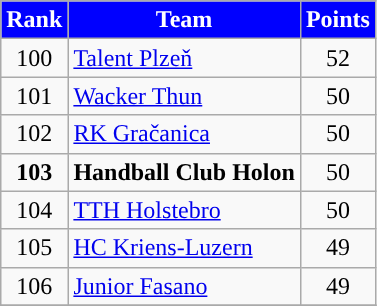<table class="wikitable" style="text-align: center">
<tr>
<th style="color:#FFFFFF; background:blue">Rank</th>
<th style="color:#FFFFFF; background:blue">Team</th>
<th style="color:#FFFFFF; background:blue">Points</th>
</tr>
<tr>
<td>100</td>
<td align=left> <a href='#'>Talent Plzeň</a></td>
<td>52</td>
</tr>
<tr>
<td>101</td>
<td align=left> <a href='#'>Wacker Thun</a></td>
<td>50</td>
</tr>
<tr>
<td>102</td>
<td align=left> <a href='#'>RK Gračanica</a></td>
<td>50</td>
</tr>
<tr>
<td><strong>103</strong></td>
<td align=left> <strong>Handball Club Holon</strong></td>
<td>50</td>
</tr>
<tr>
<td>104</td>
<td align=left> <a href='#'>TTH Holstebro</a></td>
<td>50</td>
</tr>
<tr>
<td>105</td>
<td align=left> <a href='#'>HC Kriens-Luzern</a></td>
<td>49</td>
</tr>
<tr>
<td>106</td>
<td align=left> <a href='#'>Junior Fasano</a></td>
<td>49</td>
</tr>
<tr>
</tr>
</table>
